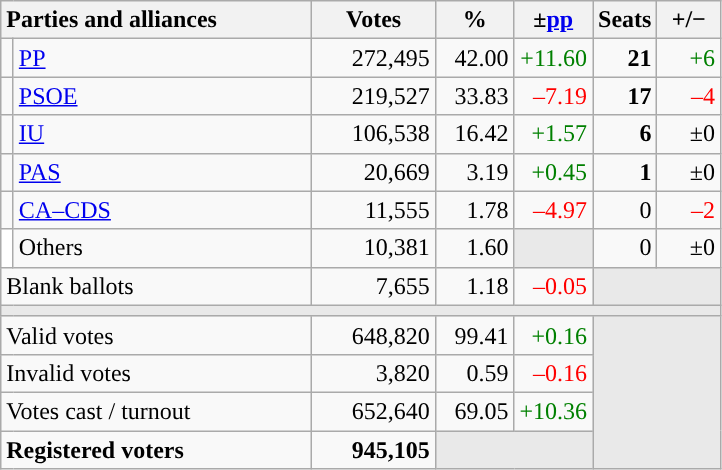<table class="wikitable" style="text-align:right;">
<tr>
<th style="text-align:left;" colspan="2" width="200">Parties and alliances</th>
<th width="75">Votes</th>
<th width="45">%</th>
<th width="45">±<a href='#'>pp</a></th>
<th width="35">Seats</th>
<th width="35">+/−</th>
</tr>
<tr>
<td width="1" style="color:inherit;background:"></td>
<td align="left"><a href='#'>PP</a></td>
<td>272,495</td>
<td>42.00</td>
<td style="color:green;">+11.60</td>
<td><strong>21</strong></td>
<td style="color:green;">+6</td>
</tr>
<tr>
<td style="color:inherit;background:"></td>
<td align="left"><a href='#'>PSOE</a></td>
<td>219,527</td>
<td>33.83</td>
<td style="color:red;">–7.19</td>
<td><strong>17</strong></td>
<td style="color:red;">–4</td>
</tr>
<tr>
<td style="color:inherit;background:"></td>
<td align="left"><a href='#'>IU</a></td>
<td>106,538</td>
<td>16.42</td>
<td style="color:green;">+1.57</td>
<td><strong>6</strong></td>
<td>±0</td>
</tr>
<tr>
<td style="color:inherit;background:"></td>
<td align="left"><a href='#'>PAS</a></td>
<td>20,669</td>
<td>3.19</td>
<td style="color:green;">+0.45</td>
<td><strong>1</strong></td>
<td>±0</td>
</tr>
<tr>
<td style="color:inherit;background:"></td>
<td align="left"><a href='#'>CA–CDS</a></td>
<td>11,555</td>
<td>1.78</td>
<td style="color:red;">–4.97</td>
<td>0</td>
<td style="color:red;">–2</td>
</tr>
<tr>
<td bgcolor="white"></td>
<td align="left">Others</td>
<td>10,381</td>
<td>1.60</td>
<td bgcolor="#E9E9E9"></td>
<td>0</td>
<td>±0</td>
</tr>
<tr>
<td align="left" colspan="2">Blank ballots</td>
<td>7,655</td>
<td>1.18</td>
<td style="color:red;">–0.05</td>
<td bgcolor="#E9E9E9" colspan="2"></td>
</tr>
<tr>
<td colspan="7" bgcolor="#E9E9E9"></td>
</tr>
<tr>
<td align="left" colspan="2">Valid votes</td>
<td>648,820</td>
<td>99.41</td>
<td style="color:green;">+0.16</td>
<td bgcolor="#E9E9E9" colspan="2" rowspan="4"></td>
</tr>
<tr>
<td align="left" colspan="2">Invalid votes</td>
<td>3,820</td>
<td>0.59</td>
<td style="color:red;">–0.16</td>
</tr>
<tr>
<td align="left" colspan="2">Votes cast / turnout</td>
<td>652,640</td>
<td>69.05</td>
<td style="color:green;">+10.36</td>
</tr>
<tr style="font-weight:bold;">
<td align="left" colspan="2">Registered voters</td>
<td>945,105</td>
<td bgcolor="#E9E9E9" colspan="2"></td>
</tr>
</table>
